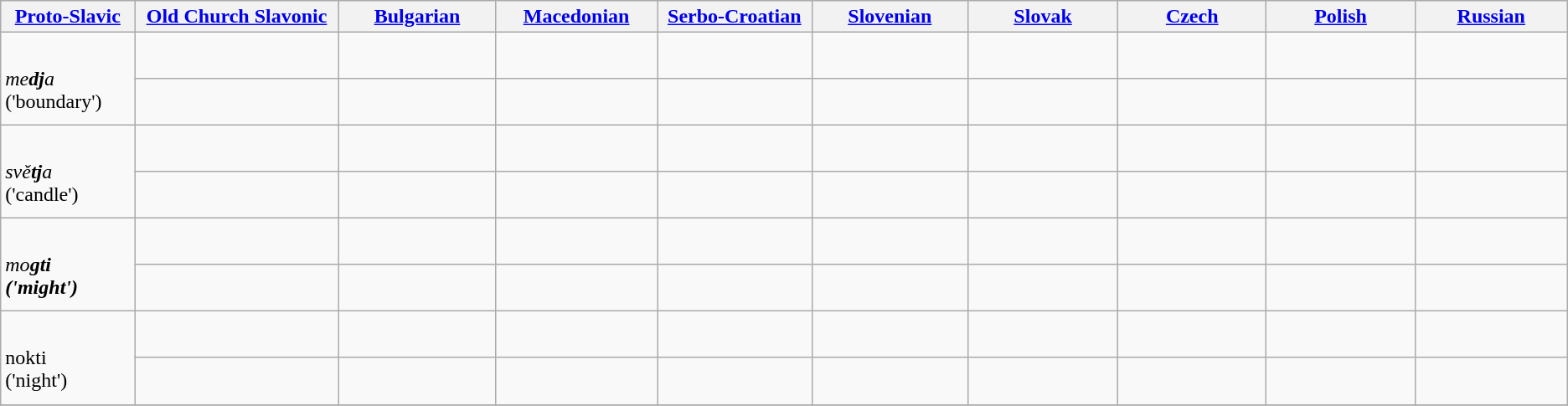<table class="wikitable">
<tr class="static-row-header">
<th style="width:80pt;"><a href='#'>Proto-Slavic</a></th>
<th style="width:140pt;"><a href='#'>Old Church Slavonic</a></th>
<th style="width:100pt;"><a href='#'>Bulgarian</a></th>
<th style="width:100pt;"><a href='#'>Macedonian</a></th>
<th style="width:100pt;"><a href='#'>Serbo-Croatian</a></th>
<th style="width:100pt;"><a href='#'>Slovenian</a></th>
<th style="width:100pt;"><a href='#'>Slovak</a></th>
<th style="width:100pt;"><a href='#'>Czech</a></th>
<th style="width:100pt;"><a href='#'>Polish</a></th>
<th style="width:100pt;"><a href='#'>Russian</a></th>
</tr>
<tr class="static-row-header">
<td rowspan="2" style="height:50pt;"><br><em>me<strong>dj</strong>a</em> ('boundary')</td>
<td></td>
<td></td>
<td></td>
<td></td>
<td></td>
<td></td>
<td></td>
<td></td>
<td></td>
</tr>
<tr class="static-row-header">
<td></td>
<td></td>
<td></td>
<td></td>
<td></td>
<td></td>
<td></td>
<td></td>
<td></td>
</tr>
<tr class="static-row-header">
<td rowspan="2" style="height:50pt;"><br><em>svě<strong>tj</strong>a</em><br>('candle')</td>
<td></td>
<td></td>
<td></td>
<td></td>
<td></td>
<td></td>
<td></td>
<td></td>
<td></td>
</tr>
<tr class="static-row-header">
<td></td>
<td></td>
<td></td>
<td></td>
<td></td>
<td></td>
<td></td>
<td></td>
<td></td>
</tr>
<tr class="static-row-header">
<td rowspan="2" style="height:50pt;"><br><em>mo<strong>gti<strong><em><br>('might')</td>
<td></td>
<td></td>
<td></td>
<td></td>
<td></td>
<td></td>
<td></td>
<td></td>
<td></td>
</tr>
<tr class="static-row-header">
<td></td>
<td></td>
<td></td>
<td></td>
<td></td>
<td></td>
<td></td>
<td></td>
<td></td>
</tr>
<tr class="static-row-header">
<td rowspan="2" style="height:50pt;"><br></em>no</strong>kti</em></strong><br>('night')</td>
<td></td>
<td></td>
<td></td>
<td></td>
<td></td>
<td></td>
<td></td>
<td></td>
<td></td>
</tr>
<tr class="static-row-header">
<td></td>
<td></td>
<td></td>
<td></td>
<td></td>
<td></td>
<td></td>
<td></td>
<td></td>
</tr>
<tr>
</tr>
</table>
